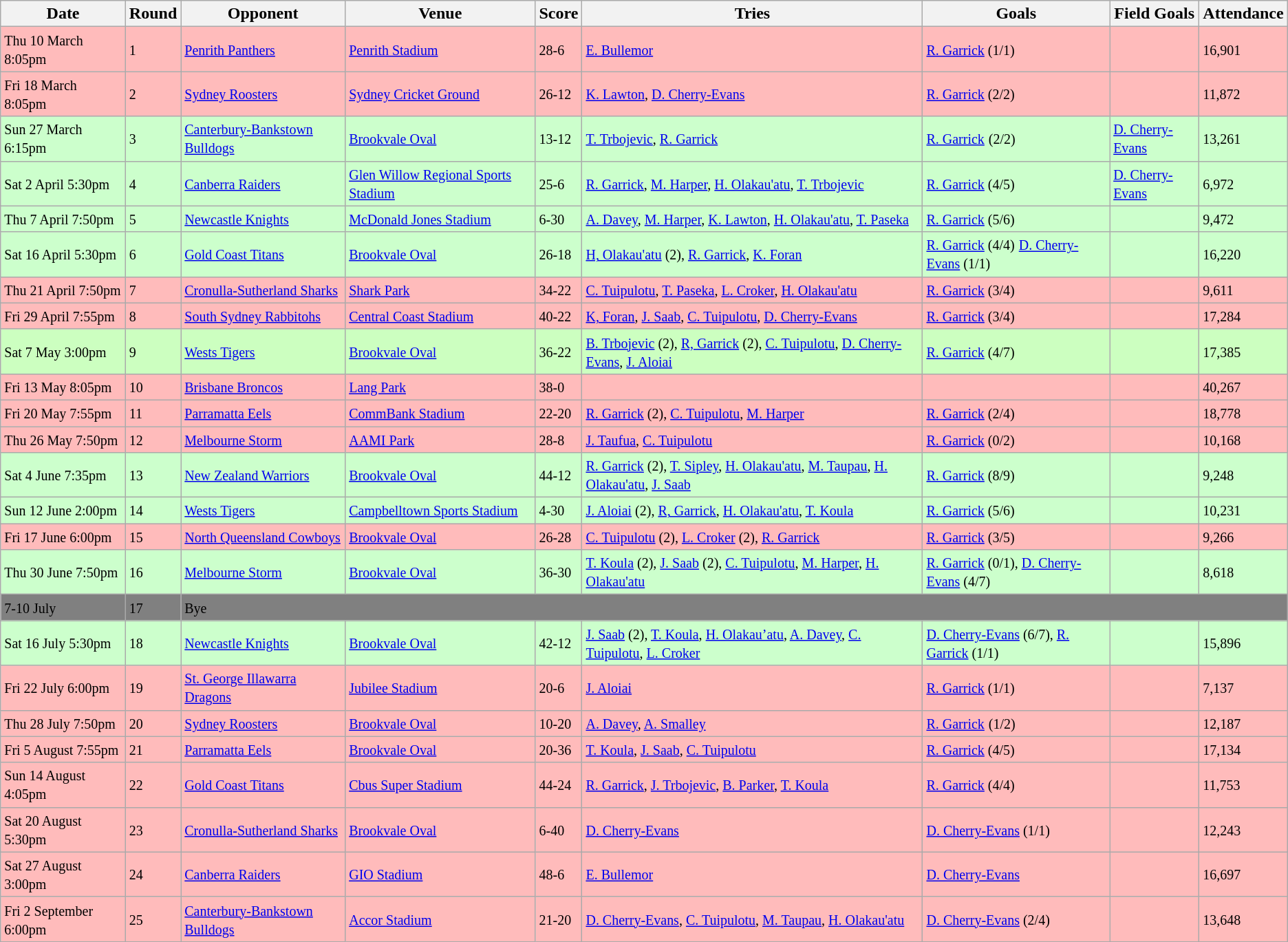<table class="wikitable">
<tr>
<th>Date</th>
<th>Round</th>
<th>Opponent</th>
<th>Venue</th>
<th>Score</th>
<th>Tries</th>
<th>Goals</th>
<th>Field Goals</th>
<th>Attendance</th>
</tr>
<tr bgcolor=#FFBBBB>
<td><small>Thu 10 March 8:05pm</small></td>
<td><small>1</small></td>
<td><small><a href='#'>Penrith Panthers</a></small></td>
<td><a href='#'><small>Penrith Stadium</small></a></td>
<td><small>28-6</small></td>
<td><a href='#'><small>E. Bullemor</small></a></td>
<td><small><a href='#'>R. Garrick</a> (1/1)</small></td>
<td></td>
<td><small>16,901</small></td>
</tr>
<tr bgcolor=#FFBBBB>
<td><small>Fri 18 March 8:05pm</small></td>
<td><small>2</small></td>
<td><small><a href='#'>Sydney Roosters</a></small></td>
<td><a href='#'><small>Sydney Cricket Ground</small></a></td>
<td><small>26-12</small></td>
<td><small><a href='#'>K. Lawton</a>, <a href='#'>D. Cherry-Evans</a></small></td>
<td><small><a href='#'>R. Garrick</a> (2/2)</small></td>
<td></td>
<td><small>11,872</small></td>
</tr>
<tr bgcolor=#CCFFCC>
<td><small>Sun 27 March 6:15pm</small></td>
<td><small>3</small></td>
<td><small><a href='#'>Canterbury-Bankstown Bulldogs</a></small></td>
<td><small><a href='#'>Brookvale Oval</a></small></td>
<td><small>13-12</small></td>
<td><small><a href='#'>T. Trbojevic</a>, <a href='#'>R. Garrick</a></small></td>
<td><a href='#'><small>R. Garrick</small></a> <small>(2/2)</small></td>
<td><a href='#'><small>D. Cherry-Evans</small></a></td>
<td><small>13,261</small></td>
</tr>
<tr bgcolor=#CCFFCC>
<td><small>Sat 2 April 5:30pm</small></td>
<td><small>4</small></td>
<td><small><a href='#'>Canberra Raiders</a></small></td>
<td><small><a href='#'>Glen Willow Regional Sports Stadium</a></small></td>
<td><small>25-6</small></td>
<td><a href='#'><small>R. Garrick</small></a><small>, <a href='#'>M. Harper</a>, <a href='#'>H. Olakau'atu</a>, <a href='#'>T. Trbojevic</a></small></td>
<td><small><a href='#'>R. Garrick</a> (4/5)</small></td>
<td><a href='#'><small>D. Cherry-Evans</small></a></td>
<td><small>6,972</small></td>
</tr>
<tr bgcolor=#CCFFCC>
<td><small>Thu 7 April 7:50pm</small></td>
<td><small>5</small></td>
<td><small><a href='#'>Newcastle Knights</a></small></td>
<td><small><a href='#'>McDonald Jones Stadium</a></small></td>
<td><small>6-30</small></td>
<td><small><a href='#'>A. Davey</a>, <a href='#'>M. Harper</a>, <a href='#'>K. Lawton</a>, <a href='#'>H. Olakau'atu</a>, <a href='#'>T. Paseka</a></small></td>
<td><small><a href='#'>R. Garrick</a> (5/6)</small></td>
<td></td>
<td><small>9,472</small></td>
</tr>
<tr bgcolor=#CCFFCC>
<td><small>Sat 16 April 5:30pm</small></td>
<td><small>6</small></td>
<td><small><a href='#'>Gold Coast Titans</a></small></td>
<td><small><a href='#'>Brookvale Oval</a></small></td>
<td><small>26-18</small></td>
<td><small><a href='#'>H, Olakau'atu</a> (2), <a href='#'>R. Garrick</a>, <a href='#'>K. Foran</a></small></td>
<td><small><a href='#'>R. Garrick</a> (4/4)</small> <small><a href='#'>D. Cherry-Evans</a> (1/1)</small></td>
<td></td>
<td><small>16,220</small></td>
</tr>
<tr bgcolor=#FFBBBB>
<td><small>Thu 21 April 7:50pm</small></td>
<td><small>7</small></td>
<td><small><a href='#'>Cronulla-Sutherland Sharks</a></small></td>
<td><small><a href='#'>Shark Park</a></small></td>
<td><small>34-22</small></td>
<td><small><a href='#'>C. Tuipulotu</a>, <a href='#'>T. Paseka</a>, <a href='#'>L. Croker</a>, <a href='#'>H. Olakau'atu</a></small></td>
<td><small><a href='#'>R. Garrick</a> (3/4)</small></td>
<td></td>
<td><small>9,611</small></td>
</tr>
<tr bgcolor=#FFBBBB>
<td><small>Fri 29 April 7:55pm</small></td>
<td><small>8</small></td>
<td><small><a href='#'>South Sydney Rabbitohs</a></small></td>
<td><small><a href='#'>Central Coast Stadium</a></small></td>
<td><small>40-22</small></td>
<td><small><a href='#'>K, Foran</a>, <a href='#'>J. Saab</a>, <a href='#'>C. Tuipulotu</a>, <a href='#'>D. Cherry-Evans</a></small></td>
<td><small><a href='#'>R. Garrick</a> (3/4)</small></td>
<td></td>
<td><small>17,284</small></td>
</tr>
<tr bgcolor=#CCFFC>
<td><small>Sat 7 May 3:00pm</small></td>
<td><small>9</small></td>
<td><small><a href='#'>Wests Tigers</a></small></td>
<td><small><a href='#'>Brookvale Oval</a></small></td>
<td><small>36-22</small></td>
<td><small><a href='#'>B. Trbojevic</a> (2), <a href='#'>R, Garrick</a> (2), <a href='#'>C. Tuipulotu</a>, <a href='#'>D. Cherry-Evans</a>, <a href='#'>J. Aloiai</a></small></td>
<td><small><a href='#'>R. Garrick</a> (4/7)</small></td>
<td></td>
<td><small>17,385</small></td>
</tr>
<tr bgcolor=#FFBBBB>
<td><small>Fri 13 May 8:05pm</small></td>
<td><small>10</small></td>
<td><small><a href='#'>Brisbane Broncos</a></small></td>
<td><small><a href='#'>Lang Park</a></small></td>
<td><small>38-0</small></td>
<td></td>
<td></td>
<td></td>
<td><small>40,267</small></td>
</tr>
<tr bgcolor=#FFBBBB>
<td><small>Fri 20 May 7:55pm</small></td>
<td><small>11</small></td>
<td><small><a href='#'>Parramatta Eels</a></small></td>
<td><small><a href='#'>CommBank Stadium</a></small></td>
<td><small>22-20</small></td>
<td><small><a href='#'>R. Garrick</a> (2), <a href='#'>C. Tuipulotu</a>, <a href='#'>M. Harper</a></small></td>
<td><small><a href='#'>R. Garrick</a> (2/4)</small></td>
<td></td>
<td><small>18,778</small></td>
</tr>
<tr bgcolor=#FFBBBB>
<td><small>Thu 26 May 7:50pm</small></td>
<td><small>12</small></td>
<td><small><a href='#'>Melbourne Storm</a></small></td>
<td><small><a href='#'>AAMI Park</a></small></td>
<td><small>28-8</small></td>
<td><small><a href='#'>J. Taufua</a>, <a href='#'>C. Tuipulotu</a></small></td>
<td><small><a href='#'>R. Garrick</a> (0/2)</small></td>
<td></td>
<td><small>10,168</small></td>
</tr>
<tr bgcolor=#CCFFCC>
<td><small>Sat 4 June 7:35pm</small></td>
<td><small>13</small></td>
<td><small><a href='#'>New Zealand Warriors</a></small></td>
<td><small><a href='#'>Brookvale Oval</a></small></td>
<td><small>44-12</small></td>
<td><small><a href='#'>R. Garrick</a> (2), <a href='#'>T. Sipley</a>, <a href='#'>H. Olakau'atu</a>, <a href='#'>M. Taupau</a>, <a href='#'>H. Olakau'atu</a>, <a href='#'>J. Saab</a></small></td>
<td><small><a href='#'>R. Garrick</a> (8/9)</small></td>
<td></td>
<td><small>9,248</small></td>
</tr>
<tr bgcolor=#CCFFCC>
<td><small>Sun 12 June 2:00pm</small></td>
<td><small>14</small></td>
<td><small><a href='#'>Wests Tigers</a></small></td>
<td><small><a href='#'>Campbelltown Sports Stadium</a></small></td>
<td><small>4-30</small></td>
<td><small><a href='#'>J. Aloiai</a> (2), <a href='#'>R, Garrick</a>, <a href='#'>H. Olakau'atu</a>, <a href='#'>T. Koula</a></small></td>
<td><small><a href='#'>R. Garrick</a> (5/6)</small></td>
<td></td>
<td><small>10,231</small></td>
</tr>
<tr bgcolor=#FFBBBB>
<td><small>Fri 17 June 6:00pm</small></td>
<td><small>15</small></td>
<td><small><a href='#'>North Queensland Cowboys</a></small></td>
<td><small><a href='#'>Brookvale Oval</a></small></td>
<td><small>26-28</small></td>
<td><small><a href='#'>C. Tuipulotu</a> (2), <a href='#'>L. Croker</a> (2), <a href='#'>R. Garrick</a></small></td>
<td><small><a href='#'>R. Garrick</a> (3/5)</small></td>
<td></td>
<td><small>9,266</small></td>
</tr>
<tr bgcolor=#CCFFCC>
<td><small>Thu 30 June 7:50pm</small></td>
<td><small>16</small></td>
<td><small><a href='#'>Melbourne Storm</a></small></td>
<td><small><a href='#'>Brookvale Oval</a></small></td>
<td><small>36-30</small></td>
<td><small><a href='#'>T. Koula</a> (2), <a href='#'>J. Saab</a> (2), <a href='#'>C. Tuipulotu</a>, <a href='#'>M. Harper</a>, <a href='#'>H. Olakau'atu</a></small></td>
<td><small><a href='#'>R. Garrick</a> (0/1), <a href='#'>D. Cherry-Evans</a> (4/7)</small></td>
<td></td>
<td><small>8,618</small></td>
</tr>
<tr bgcolor=#808080>
<td><small>7-10 July</small></td>
<td><small>17</small></td>
<td colspan="7"><small>Bye</small></td>
</tr>
<tr bgcolor=#CCFFCC>
<td><small>Sat 16 July 5:30pm</small></td>
<td><small>18</small></td>
<td><small><a href='#'>Newcastle Knights</a></small></td>
<td><small><a href='#'>Brookvale Oval</a></small></td>
<td><small>42-12</small></td>
<td><small><a href='#'>J. Saab</a> (2), <a href='#'>T. Koula</a>, <a href='#'>H. Olakau’atu</a>, <a href='#'>A. Davey</a>, <a href='#'>C. Tuipulotu</a>, <a href='#'>L. Croker</a></small></td>
<td><small><a href='#'>D. Cherry-Evans</a> (6/7), <a href='#'>R. Garrick</a> (1/1)</small></td>
<td></td>
<td><small>15,896</small></td>
</tr>
<tr bgcolor=#FFBBBB>
<td><small>Fri 22 July 6:00pm</small></td>
<td><small>19</small></td>
<td><small><a href='#'>St. George Illawarra Dragons</a></small></td>
<td><a href='#'><small>Jubilee Stadium</small></a></td>
<td><small>20-6</small></td>
<td><a href='#'><small>J. Aloiai</small></a></td>
<td><small><a href='#'>R. Garrick</a> (1/1)</small></td>
<td></td>
<td><small>7,137</small></td>
</tr>
<tr bgcolor=#FFBBBB>
<td><small>Thu 28 July 7:50pm</small></td>
<td><small>20</small></td>
<td><small><a href='#'>Sydney Roosters</a></small></td>
<td><small><a href='#'>Brookvale Oval</a></small></td>
<td><small>10-20</small></td>
<td><small><a href='#'>A. Davey</a>, <a href='#'>A. Smalley</a></small></td>
<td><a href='#'><small>R. Garrick</small></a> <small>(1/2)</small></td>
<td></td>
<td><small>12,187</small></td>
</tr>
<tr bgcolor=#FFBBBB>
<td><small>Fri 5 August 7:55pm</small></td>
<td><small>21</small></td>
<td><small><a href='#'>Parramatta Eels</a></small></td>
<td><small><a href='#'>Brookvale Oval</a></small></td>
<td><small>20-36</small></td>
<td><small><a href='#'>T. Koula</a>, <a href='#'>J. Saab</a>, <a href='#'>C. Tuipulotu</a></small></td>
<td><small><a href='#'>R. Garrick</a> (4/5)</small></td>
<td></td>
<td><small>17,134</small></td>
</tr>
<tr bgcolor=#FFBBBB>
<td><small>Sun 14 August 4:05pm</small></td>
<td><small>22</small></td>
<td><small><a href='#'>Gold Coast Titans</a></small></td>
<td><small><a href='#'>Cbus Super Stadium</a></small></td>
<td><small>44-24</small></td>
<td><small><a href='#'>R. Garrick</a>, <a href='#'>J. Trbojevic</a>, <a href='#'>B. Parker</a>, <a href='#'>T. Koula</a></small></td>
<td><small><a href='#'>R. Garrick</a> (4/4)</small></td>
<td></td>
<td><small>11,753</small></td>
</tr>
<tr bgcolor=#FFBBBB>
<td><small>Sat 20 August 5:30pm</small></td>
<td><small>23</small></td>
<td><small><a href='#'>Cronulla-Sutherland Sharks</a></small></td>
<td><small><a href='#'>Brookvale Oval</a></small></td>
<td><small>6-40</small></td>
<td><a href='#'><small>D. Cherry-Evans</small></a></td>
<td><small><a href='#'>D. Cherry-Evans</a> (1/1)</small></td>
<td></td>
<td><small>12,243</small></td>
</tr>
<tr bgcolor=#FFBBBB>
<td><small>Sat 27 August 3:00pm</small></td>
<td><small>24</small></td>
<td><small><a href='#'>Canberra Raiders</a></small></td>
<td><small><a href='#'>GIO Stadium</a></small></td>
<td><small>48-6</small></td>
<td><a href='#'><small>E. Bullemor</small></a></td>
<td><a href='#'><small>D. Cherry-Evans</small></a></td>
<td></td>
<td><small>16,697</small></td>
</tr>
<tr bgcolor=#FFBBBB>
<td><small>Fri 2 September 6:00pm</small></td>
<td><small>25</small></td>
<td><small><a href='#'>Canterbury-Bankstown Bulldogs</a></small></td>
<td><small><a href='#'>Accor Stadium</a></small></td>
<td><small>21-20</small></td>
<td><small><a href='#'>D. Cherry-Evans</a>, <a href='#'>C. Tuipulotu</a>, <a href='#'>M. Taupau</a>, <a href='#'>H. Olakau'atu</a></small></td>
<td><small><a href='#'>D. Cherry-Evans</a> (2/4)</small></td>
<td></td>
<td><small>13,648</small></td>
</tr>
</table>
